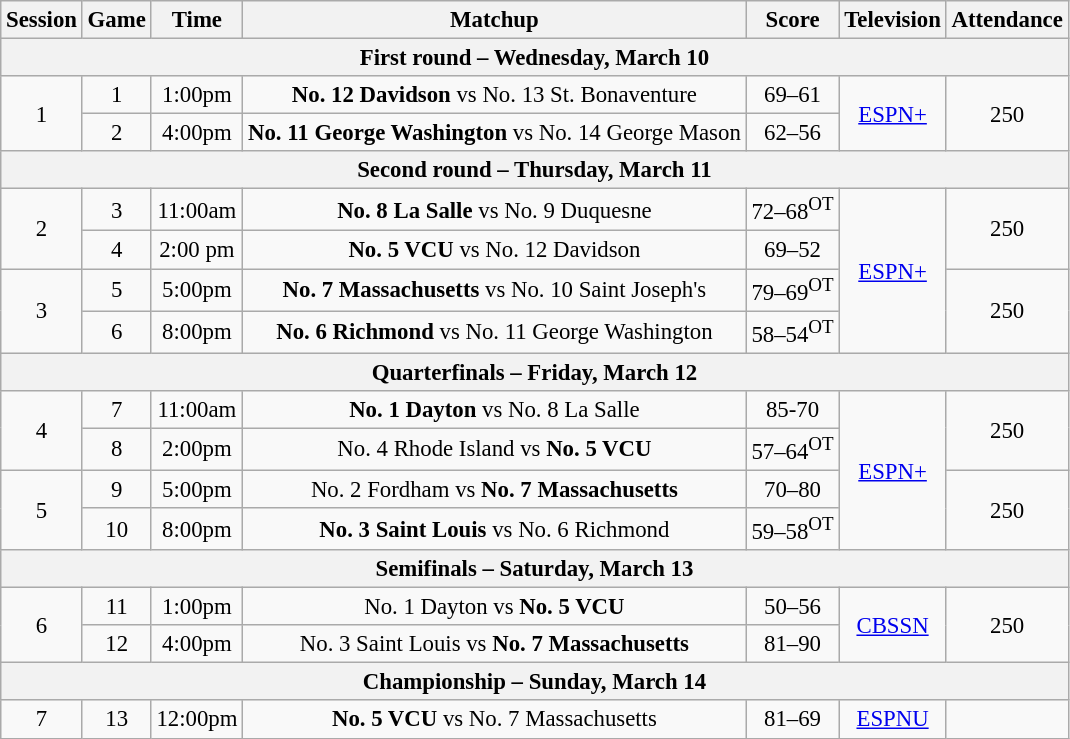<table class="wikitable" style="font-size: 95%; text-align:center">
<tr>
<th>Session</th>
<th>Game</th>
<th>Time</th>
<th>Matchup</th>
<th>Score</th>
<th>Television</th>
<th>Attendance</th>
</tr>
<tr>
<th colspan=7>First round – Wednesday, March 10</th>
</tr>
<tr>
<td rowspan=2>1</td>
<td>1</td>
<td>1:00pm</td>
<td><strong>No. 12 Davidson</strong> vs No. 13 St. Bonaventure</td>
<td>69–61</td>
<td rowspan=2><a href='#'>ESPN+</a></td>
<td rowspan=2>250</td>
</tr>
<tr>
<td>2</td>
<td>4:00pm</td>
<td><strong>No. 11 George Washington</strong> vs No. 14 George Mason</td>
<td>62–56</td>
</tr>
<tr>
<th colspan=7>Second round – Thursday, March 11</th>
</tr>
<tr>
<td rowspan=2>2</td>
<td>3</td>
<td>11:00am</td>
<td><strong>No. 8 La Salle</strong> vs No. 9 Duquesne</td>
<td>72–68<sup>OT</sup></td>
<td rowspan=4><a href='#'>ESPN+</a></td>
<td rowspan=2>250</td>
</tr>
<tr>
<td>4</td>
<td>2:00 pm</td>
<td><strong>No. 5 VCU</strong> vs No. 12 Davidson</td>
<td>69–52</td>
</tr>
<tr>
<td rowspan=2>3</td>
<td>5</td>
<td>5:00pm</td>
<td><strong>No. 7 Massachusetts</strong> vs No. 10 Saint Joseph's</td>
<td>79–69<sup>OT</sup></td>
<td rowspan=2>250</td>
</tr>
<tr>
<td>6</td>
<td>8:00pm</td>
<td><strong>No. 6 Richmond</strong> vs No. 11 George Washington</td>
<td>58–54<sup>OT</sup></td>
</tr>
<tr>
<th colspan=7>Quarterfinals – Friday, March 12</th>
</tr>
<tr>
<td rowspan=2>4</td>
<td>7</td>
<td>11:00am</td>
<td><strong>No. 1 Dayton</strong> vs No. 8 La Salle</td>
<td>85-70</td>
<td rowspan=4><a href='#'>ESPN+</a></td>
<td rowspan=2>250</td>
</tr>
<tr>
<td>8</td>
<td>2:00pm</td>
<td>No. 4 Rhode Island vs <strong>No. 5 VCU</strong></td>
<td>57–64<sup>OT</sup></td>
</tr>
<tr>
<td rowspan=2>5</td>
<td>9</td>
<td>5:00pm</td>
<td>No. 2 Fordham vs <strong>No. 7 Massachusetts</strong></td>
<td>70–80</td>
<td rowspan=2>250</td>
</tr>
<tr>
<td>10</td>
<td>8:00pm</td>
<td><strong>No. 3 Saint Louis</strong> vs No. 6 Richmond</td>
<td>59–58<sup>OT</sup></td>
</tr>
<tr>
<th colspan=7>Semifinals – Saturday, March 13</th>
</tr>
<tr>
<td rowspan=2>6</td>
<td>11</td>
<td>1:00pm</td>
<td>No. 1 Dayton vs <strong>No. 5 VCU</strong></td>
<td>50–56</td>
<td rowspan=2><a href='#'>CBSSN</a></td>
<td rowspan=2>250</td>
</tr>
<tr>
<td>12</td>
<td>4:00pm</td>
<td>No. 3 Saint Louis vs <strong>No. 7 Massachusetts</strong></td>
<td>81–90</td>
</tr>
<tr>
<th colspan=7>Championship – Sunday, March 14</th>
</tr>
<tr>
<td>7</td>
<td>13</td>
<td>12:00pm</td>
<td><strong>No. 5 VCU</strong> vs No. 7 Massachusetts</td>
<td>81–69</td>
<td><a href='#'>ESPNU</a></td>
<td></td>
</tr>
</table>
